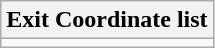<table class="wikitable collapsible collapsed">
<tr>
<th>Exit Coordinate list</th>
</tr>
<tr style="font-size: 80%;">
<td></td>
</tr>
</table>
